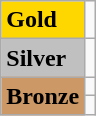<table class="wikitable">
<tr>
<td bgcolor="gold"><strong>Gold</strong></td>
<td></td>
</tr>
<tr>
<td bgcolor="silver"><strong>Silver</strong></td>
<td></td>
</tr>
<tr>
<td rowspan="2" bgcolor="#cc9966"><strong>Bronze</strong></td>
<td></td>
</tr>
<tr>
<td></td>
</tr>
</table>
